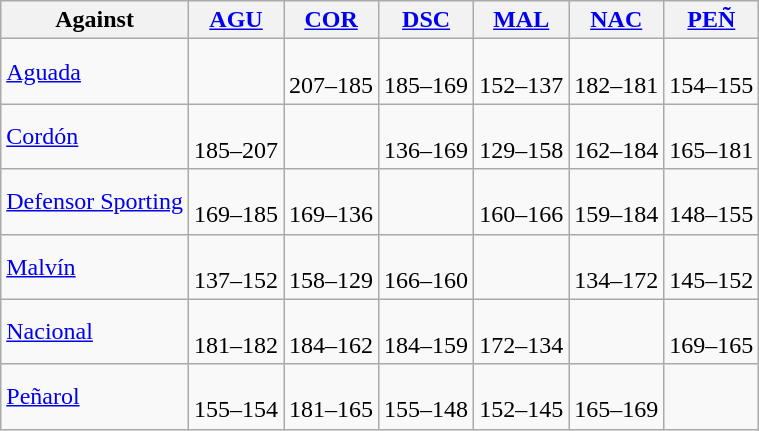<table class=wikitable style="text-align:center">
<tr>
<th>Against</th>
<th><a href='#'>AGU</a></th>
<th><a href='#'>COR</a></th>
<th><a href='#'>DSC</a></th>
<th><a href='#'>MAL</a></th>
<th><a href='#'>NAC</a></th>
<th><a href='#'>PEÑ</a></th>
</tr>
<tr>
<td align=left><a href='#'>Aguada</a></td>
<td></td>
<td><br>207–185</td>
<td><br>185–169</td>
<td><br>152–137</td>
<td><br>182–181</td>
<td><br>154–155</td>
</tr>
<tr>
<td align=left><a href='#'>Cordón</a></td>
<td><br>185–207</td>
<td></td>
<td><br>136–169</td>
<td><br>129–158</td>
<td><br>162–184</td>
<td><br>165–181</td>
</tr>
<tr>
<td align=left><a href='#'>Defensor Sporting</a></td>
<td><br>169–185</td>
<td><br>169–136</td>
<td></td>
<td><br>160–166</td>
<td><br>159–184</td>
<td><br>148–155</td>
</tr>
<tr>
<td align=left><a href='#'>Malvín</a></td>
<td><br>137–152</td>
<td><br>158–129</td>
<td><br>166–160</td>
<td></td>
<td><br>134–172</td>
<td><br>145–152</td>
</tr>
<tr>
<td align=left><a href='#'>Nacional</a></td>
<td><br>181–182</td>
<td><br>184–162</td>
<td><br>184–159</td>
<td><br>172–134</td>
<td></td>
<td><br>169–165</td>
</tr>
<tr>
<td align=left><a href='#'>Peñarol</a></td>
<td><br>155–154</td>
<td><br>181–165</td>
<td><br>155–148</td>
<td><br>152–145</td>
<td><br>165–169</td>
<td></td>
</tr>
</table>
